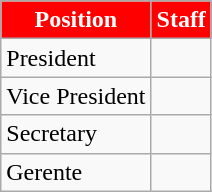<table class="wikitable">
<tr>
<th style="color:White; background:#FF0000;">Position</th>
<th style="color:White; background:#FF0000;">Staff</th>
</tr>
<tr>
<td>President</td>
<td></td>
</tr>
<tr>
<td>Vice President</td>
<td></td>
</tr>
<tr>
<td>Secretary</td>
<td></td>
</tr>
<tr>
<td>Gerente</td>
<td></td>
</tr>
</table>
